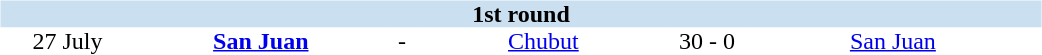<table table width=700>
<tr>
<td width=700 valign="top"><br><table border=0 cellspacing=0 cellpadding=0 style="font-size: 100%; border-collapse: collapse;" width=100%>
<tr bgcolor="#CADFF0">
<td style="font-size:100%"; align="center" colspan="6"><strong>1st round</strong></td>
</tr>
<tr align=center bgcolor=#FFFFFF>
<td width=90>27 July</td>
<td width=170><strong><a href='#'>San Juan</a></strong></td>
<td width=20>-</td>
<td width=170><a href='#'>Chubut</a></td>
<td width=50>30 - 0</td>
<td width=200><a href='#'>San Juan</a></td>
</tr>
</table>
</td>
</tr>
</table>
